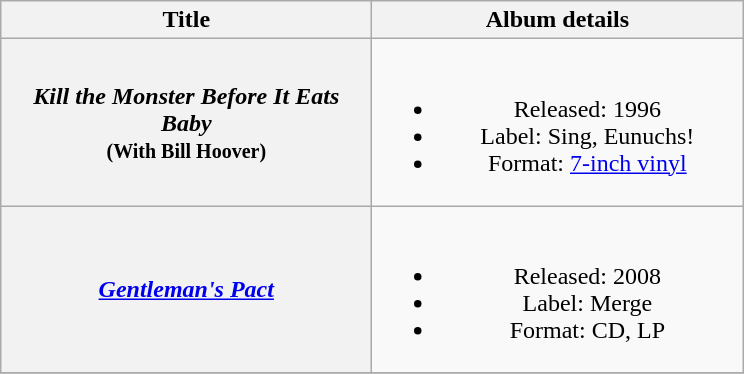<table class="wikitable plainrowheaders" style="text-align:center;">
<tr>
<th scope="col" rowspan="1" style="width:15em;">Title</th>
<th scope="col" rowspan="1" style="width:15em;">Album details</th>
</tr>
<tr>
<th scope="row"><em>Kill the Monster Before It Eats Baby</em><br><small>(With Bill Hoover)</small></th>
<td><br><ul><li>Released: 1996</li><li>Label: Sing, Eunuchs!</li><li>Format: <a href='#'>7-inch vinyl</a></li></ul></td>
</tr>
<tr>
<th scope="row"><em><a href='#'>Gentleman's Pact</a></em></th>
<td><br><ul><li>Released: 2008</li><li>Label: Merge</li><li>Format: CD, LP</li></ul></td>
</tr>
<tr>
</tr>
</table>
